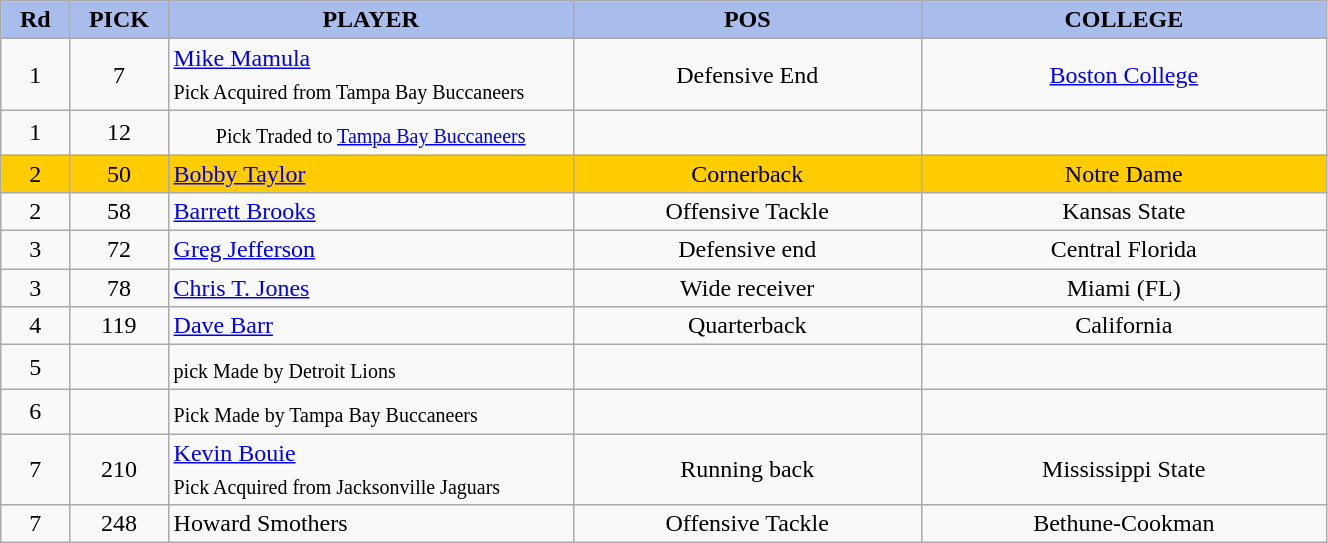<table class="wikitable sortable sortable" style="width:70%">
<tr>
<th style="background:#a8bdec; width:1%;">Rd</th>
<th !  style="width:1%; background:#a8bdec;">PICK</th>
<th !  style="width:10%; background:#a8bdec;">PLAYER</th>
<th !  style="width:8%; background:#a8bdec;">POS</th>
<th !  style="width:10%; background:#a8bdec;">COLLEGE</th>
</tr>
<tr align=center>
<td>1</td>
<td>7</td>
<td - align=left><a href='#'>Mike Mamula</a><br> <sub>Pick Acquired from Tampa Bay Buccaneers </sub></td>
<td>Defensive End</td>
<td><a href='#'>Boston College</a></td>
</tr>
<tr align=center>
<td>1</td>
<td>12</td>
<td><sub>Pick Traded to <a href='#'>Tampa Bay Buccaneers</a></sub></td>
<td></td>
<td></td>
</tr>
<tr style="text-align:center; background:#fc0;">
<td>2</td>
<td>50</td>
<td - align=left><a href='#'>Bobby Taylor</a></td>
<td>Cornerback</td>
<td>Notre Dame</td>
</tr>
<tr align=center>
<td>2</td>
<td>58</td>
<td - align=left><a href='#'>Barrett Brooks</a></td>
<td>Offensive Tackle</td>
<td>Kansas State</td>
</tr>
<tr align=center>
<td>3</td>
<td>72</td>
<td - align=left><a href='#'>Greg Jefferson</a></td>
<td>Defensive end</td>
<td>Central Florida</td>
</tr>
<tr align=center>
<td>3</td>
<td>78</td>
<td - align=left><a href='#'>Chris T. Jones</a></td>
<td>Wide receiver</td>
<td>Miami (FL)</td>
</tr>
<tr align=center>
<td>4</td>
<td>119</td>
<td - align=left><a href='#'>Dave Barr</a></td>
<td>Quarterback</td>
<td>California</td>
</tr>
<tr align=center>
<td>5</td>
<td></td>
<td - align=left><sub>pick Made by  Detroit Lions</sub></td>
<td></td>
<td></td>
</tr>
<tr align=center>
<td>6</td>
<td></td>
<td - align=left><sub> Pick Made by Tampa Bay Buccaneers</sub></td>
<td></td>
<td></td>
</tr>
<tr align=center>
<td>7</td>
<td>210</td>
<td - align=left><a href='#'>Kevin Bouie</a><br><sub>Pick Acquired from Jacksonville Jaguars</sub></td>
<td>Running back</td>
<td>Mississippi State</td>
</tr>
<tr align=center>
<td>7</td>
<td>248</td>
<td - align=left>Howard Smothers</td>
<td>Offensive Tackle</td>
<td>Bethune-Cookman</td>
</tr>
</table>
